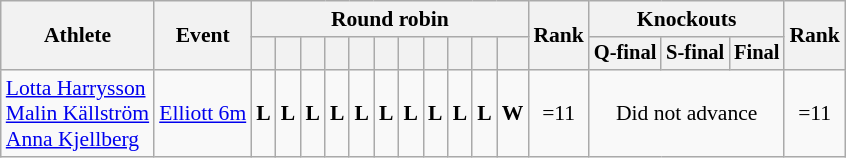<table class="wikitable" style="font-size:90%">
<tr>
<th rowspan="2">Athlete</th>
<th rowspan="2">Event</th>
<th colspan="11">Round robin</th>
<th rowspan="2">Rank</th>
<th colspan="3">Knockouts</th>
<th rowspan="2">Rank</th>
</tr>
<tr style="vertical-align:bottom; font-size:95%">
<th></th>
<th></th>
<th></th>
<th></th>
<th></th>
<th></th>
<th></th>
<th></th>
<th></th>
<th></th>
<th></th>
<th valign=middle>Q-final</th>
<th valign=middle>S-final</th>
<th valign=middle>Final</th>
</tr>
<tr align=center>
<td align=left><a href='#'>Lotta Harrysson</a><br><a href='#'>Malin Källström</a><br><a href='#'>Anna Kjellberg</a></td>
<td align=left><a href='#'>Elliott 6m</a></td>
<td><strong>L</strong></td>
<td><strong>L</strong></td>
<td><strong>L</strong></td>
<td><strong>L</strong></td>
<td><strong>L</strong></td>
<td><strong>L</strong></td>
<td><strong>L</strong></td>
<td><strong>L</strong></td>
<td><strong>L</strong></td>
<td><strong>L</strong></td>
<td><strong>W</strong></td>
<td>=11</td>
<td colspan=3>Did not advance</td>
<td>=11</td>
</tr>
</table>
